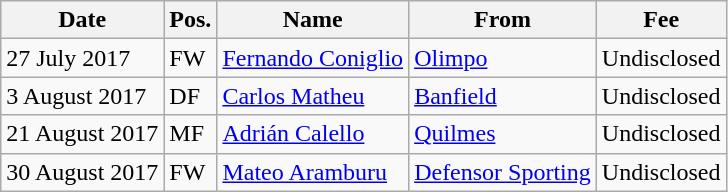<table class="wikitable">
<tr>
<th>Date</th>
<th>Pos.</th>
<th>Name</th>
<th>From</th>
<th>Fee</th>
</tr>
<tr>
<td>27 July 2017</td>
<td>FW</td>
<td> <a href='#'>Fernando Coniglio</a></td>
<td> <a href='#'>Olimpo</a></td>
<td>Undisclosed</td>
</tr>
<tr>
<td>3 August 2017</td>
<td>DF</td>
<td> <a href='#'>Carlos Matheu</a></td>
<td> <a href='#'>Banfield</a></td>
<td>Undisclosed</td>
</tr>
<tr>
<td>21 August 2017</td>
<td>MF</td>
<td> <a href='#'>Adrián Calello</a></td>
<td> <a href='#'>Quilmes</a></td>
<td>Undisclosed</td>
</tr>
<tr>
<td>30 August 2017</td>
<td>FW</td>
<td> <a href='#'>Mateo Aramburu</a></td>
<td> <a href='#'>Defensor Sporting</a></td>
<td>Undisclosed</td>
</tr>
</table>
